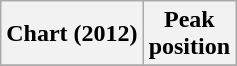<table class="wikitable plainrowheaders" style="text-align:center">
<tr>
<th scope="col">Chart (2012)</th>
<th scope="col">Peak<br>position</th>
</tr>
<tr>
</tr>
</table>
